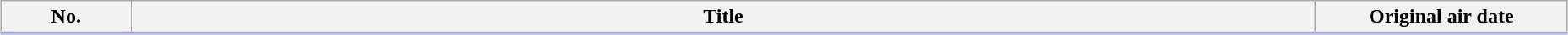<table class="plainrowheaders wikitable" style="width:98%; margin:auto; background:#FFF">
<tr style="border-bottom: 3px solid #CCF;">
<th style="width:6em;">No.</th>
<th>Title</th>
<th style="width:12em;">Original air date</th>
</tr>
<tr>
</tr>
</table>
